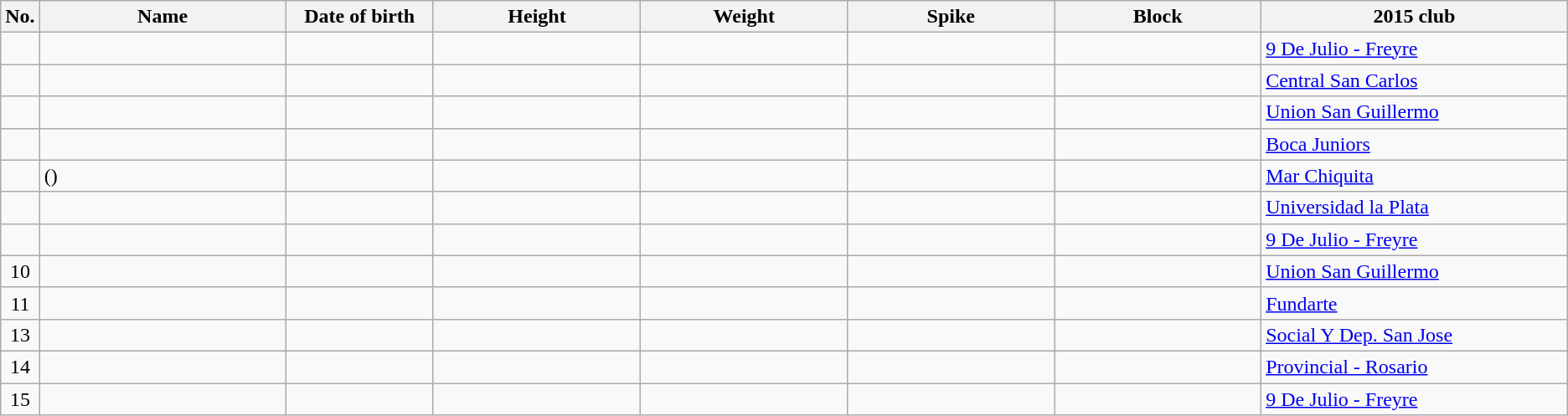<table class="wikitable sortable" style="text-align:center;">
<tr>
<th>No.</th>
<th style="width:12em">Name</th>
<th style="width:7em">Date of birth</th>
<th style="width:10em">Height</th>
<th style="width:10em">Weight</th>
<th style="width:10em">Spike</th>
<th style="width:10em">Block</th>
<th style="width:15em">2015 club</th>
</tr>
<tr>
<td></td>
<td align=left></td>
<td align=right></td>
<td></td>
<td></td>
<td></td>
<td></td>
<td align=left> <a href='#'>9 De Julio - Freyre</a></td>
</tr>
<tr>
<td></td>
<td align=left></td>
<td align=right></td>
<td></td>
<td></td>
<td></td>
<td></td>
<td align=left> <a href='#'>Central San Carlos</a></td>
</tr>
<tr>
<td></td>
<td align=left></td>
<td align=right></td>
<td></td>
<td></td>
<td></td>
<td></td>
<td align=left> <a href='#'>Union San Guillermo</a></td>
</tr>
<tr>
<td></td>
<td align=left></td>
<td align=right></td>
<td></td>
<td></td>
<td></td>
<td></td>
<td align=left> <a href='#'>Boca Juniors</a></td>
</tr>
<tr>
<td></td>
<td align=left> ()</td>
<td align=right></td>
<td></td>
<td></td>
<td></td>
<td></td>
<td align=left> <a href='#'>Mar Chiquita</a></td>
</tr>
<tr>
<td></td>
<td align=left></td>
<td align=right></td>
<td></td>
<td></td>
<td></td>
<td></td>
<td align=left> <a href='#'>Universidad la Plata</a></td>
</tr>
<tr>
<td></td>
<td align=left></td>
<td align=right></td>
<td></td>
<td></td>
<td></td>
<td></td>
<td align=left> <a href='#'>9 De Julio - Freyre</a></td>
</tr>
<tr>
<td>10</td>
<td align=left></td>
<td align=right></td>
<td></td>
<td></td>
<td></td>
<td></td>
<td align=left> <a href='#'>Union San Guillermo</a></td>
</tr>
<tr>
<td>11</td>
<td align=left></td>
<td align=right></td>
<td></td>
<td></td>
<td></td>
<td></td>
<td align=left> <a href='#'>Fundarte</a></td>
</tr>
<tr>
<td>13</td>
<td align=left></td>
<td align=right></td>
<td></td>
<td></td>
<td></td>
<td></td>
<td align=left> <a href='#'>Social Y Dep. San Jose</a></td>
</tr>
<tr>
<td>14</td>
<td align=left></td>
<td align=right></td>
<td></td>
<td></td>
<td></td>
<td></td>
<td align=left> <a href='#'>Provincial - Rosario</a></td>
</tr>
<tr>
<td>15</td>
<td align=left></td>
<td align=right></td>
<td></td>
<td></td>
<td></td>
<td></td>
<td align=left> <a href='#'>9 De Julio - Freyre</a></td>
</tr>
</table>
